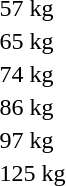<table>
<tr>
<td rowspan=2>57 kg<br></td>
<td rowspan=2></td>
<td rowspan=2></td>
<td></td>
</tr>
<tr>
<td></td>
</tr>
<tr>
<td rowspan=2>65 kg<br></td>
<td rowspan=2></td>
<td rowspan=2></td>
<td></td>
</tr>
<tr>
<td></td>
</tr>
<tr>
<td rowspan=2>74 kg<br></td>
<td rowspan=2></td>
<td rowspan=2></td>
<td></td>
</tr>
<tr>
<td></td>
</tr>
<tr>
<td rowspan=2>86 kg<br></td>
<td rowspan=2></td>
<td rowspan=2></td>
<td></td>
</tr>
<tr>
<td></td>
</tr>
<tr>
<td rowspan=2>97 kg<br></td>
<td rowspan=2></td>
<td rowspan=2></td>
<td></td>
</tr>
<tr>
<td></td>
</tr>
<tr>
<td rowspan=2>125 kg<br></td>
<td rowspan=2></td>
<td rowspan=2></td>
<td></td>
</tr>
<tr>
<td></td>
</tr>
</table>
